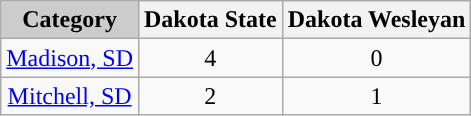<table class="wikitable">
<tr>
<th style="background:#CCCCCC; text-align:center"><strong>Category</strong></th>
<th><strong>Dakota State</strong></th>
<th><strong>Dakota Wesleyan</strong></th>
</tr>
<tr>
<td align=center><a href='#'>Madison, SD</a></td>
<td align=center>4</td>
<td align=center>0</td>
</tr>
<tr>
<td align=center><a href='#'>Mitchell, SD</a></td>
<td align=center>2</td>
<td align=center>1</td>
</tr>
</table>
